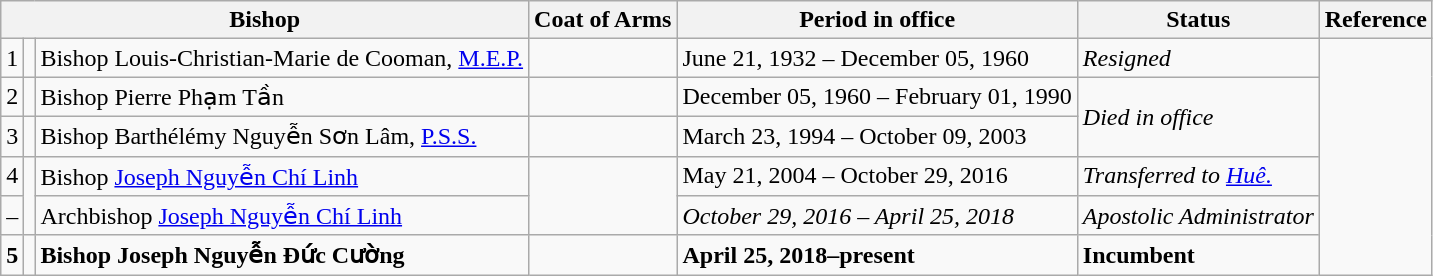<table class="wikitable">
<tr>
<th colspan="3">Bishop</th>
<th>Coat of Arms</th>
<th>Period in office</th>
<th>Status</th>
<th>Reference</th>
</tr>
<tr>
<td>1</td>
<td></td>
<td>Bishop Louis-Christian-Marie de Cooman, <a href='#'>M.E.P.</a></td>
<td></td>
<td>June 21, 1932 – December 05, 1960</td>
<td><em>Resigned</em></td>
<td rowspan=6></td>
</tr>
<tr>
<td>2</td>
<td></td>
<td>Bishop Pierre Phạm Tần</td>
<td></td>
<td>December 05, 1960 – February 01, 1990</td>
<td rowspan=2><em>Died in office</em></td>
</tr>
<tr>
<td>3</td>
<td></td>
<td>Bishop Barthélémy Nguyễn Sơn Lâm, <a href='#'>P.S.S.</a></td>
<td></td>
<td>March 23, 1994 – October 09, 2003</td>
</tr>
<tr>
<td>4</td>
<td rowspan=2></td>
<td>Bishop <a href='#'>Joseph Nguyễn Chí Linh</a></td>
<td rowspan=2></td>
<td>May 21, 2004 – October 29, 2016</td>
<td><em>Transferred to <a href='#'>Huê.</a></em></td>
</tr>
<tr>
<td>–</td>
<td>Archbishop <a href='#'>Joseph Nguyễn Chí Linh</a></td>
<td><em>October 29, 2016 – April 25, 2018</em></td>
<td><em>Apostolic Administrator</em></td>
</tr>
<tr>
<td><strong>5</strong></td>
<td></td>
<td><strong>Bishop Joseph Nguyễn Đức Cường</strong></td>
<td></td>
<td><strong>April 25, 2018–present</strong></td>
<td><strong>Incumbent</strong></td>
</tr>
</table>
